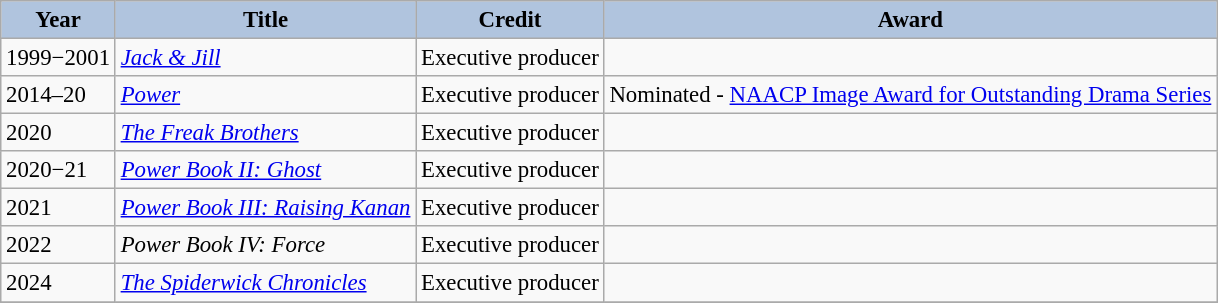<table class="wikitable" style="font-size:95%;">
<tr>
<th style="background:#B0C4DE;">Year</th>
<th style="background:#B0C4DE;">Title</th>
<th style="background:#B0C4DE;">Credit</th>
<th style="background:#B0C4DE;">Award</th>
</tr>
<tr>
<td>1999−2001</td>
<td><em><a href='#'>Jack & Jill</a></em></td>
<td>Executive producer</td>
<td></td>
</tr>
<tr>
<td>2014–20</td>
<td><em><a href='#'>Power</a></em></td>
<td>Executive producer</td>
<td>Nominated - <a href='#'>NAACP Image Award for Outstanding Drama Series</a></td>
</tr>
<tr>
<td>2020</td>
<td><em><a href='#'>The Freak Brothers</a></em></td>
<td>Executive producer</td>
<td></td>
</tr>
<tr>
<td>2020−21</td>
<td><em><a href='#'>Power Book II: Ghost</a></em></td>
<td>Executive producer</td>
<td></td>
</tr>
<tr>
<td>2021</td>
<td><em><a href='#'>Power Book III: Raising Kanan</a></em></td>
<td>Executive producer</td>
<td></td>
</tr>
<tr>
<td>2022</td>
<td><em>Power Book IV: Force</em></td>
<td>Executive producer</td>
<td></td>
</tr>
<tr>
<td>2024</td>
<td><em><a href='#'>The Spiderwick Chronicles</a></em></td>
<td>Executive producer</td>
<td></td>
</tr>
<tr>
</tr>
</table>
